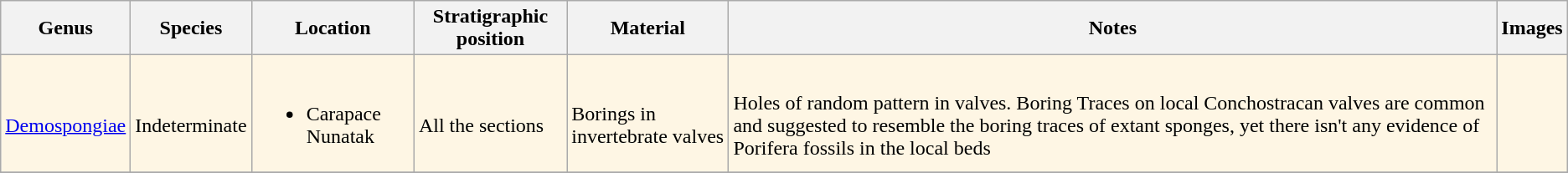<table class="wikitable sortable">
<tr>
<th>Genus</th>
<th>Species</th>
<th>Location</th>
<th>Stratigraphic position</th>
<th>Material</th>
<th>Notes</th>
<th>Images</th>
</tr>
<tr>
<td style="background:#FEF6E4;"><br><a href='#'>Demospongiae</a></td>
<td style="background:#FEF6E4;"><br>Indeterminate</td>
<td style="background:#FEF6E4;"><br><ul><li>Carapace Nunatak</li></ul></td>
<td style="background:#FEF6E4;"><br>All the sections</td>
<td style="background:#FEF6E4;"><br>Borings in invertebrate valves</td>
<td style="background:#FEF6E4;"><br>Holes of random pattern in valves. Boring Traces on local Conchostracan valves are common and suggested to resemble the boring traces of extant sponges, yet there isn't any evidence of Porifera fossils in the local beds</td>
<td style="background:#FEF6E4;"></td>
</tr>
<tr>
</tr>
</table>
